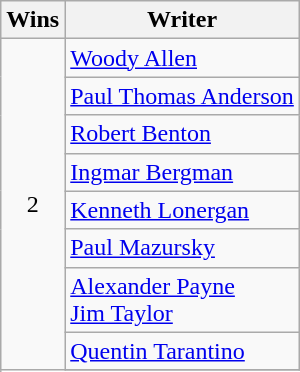<table class="wikitable sortable">
<tr>
<th>Wins</th>
<th>Writer</th>
</tr>
<tr>
<td rowspan="11" style="text-align:center">2</td>
<td> <a href='#'>Woody Allen</a></td>
</tr>
<tr>
<td> <a href='#'>Paul Thomas Anderson</a></td>
</tr>
<tr>
<td> <a href='#'>Robert Benton</a></td>
</tr>
<tr>
<td> <a href='#'>Ingmar Bergman</a></td>
</tr>
<tr>
<td> <a href='#'>Kenneth Lonergan</a></td>
</tr>
<tr>
<td> <a href='#'>Paul Mazursky</a></td>
</tr>
<tr>
<td> <a href='#'>Alexander Payne</a><br> <a href='#'>Jim Taylor</a></td>
</tr>
<tr>
<td> <a href='#'>Quentin Tarantino</a></td>
</tr>
<tr>
</tr>
</table>
